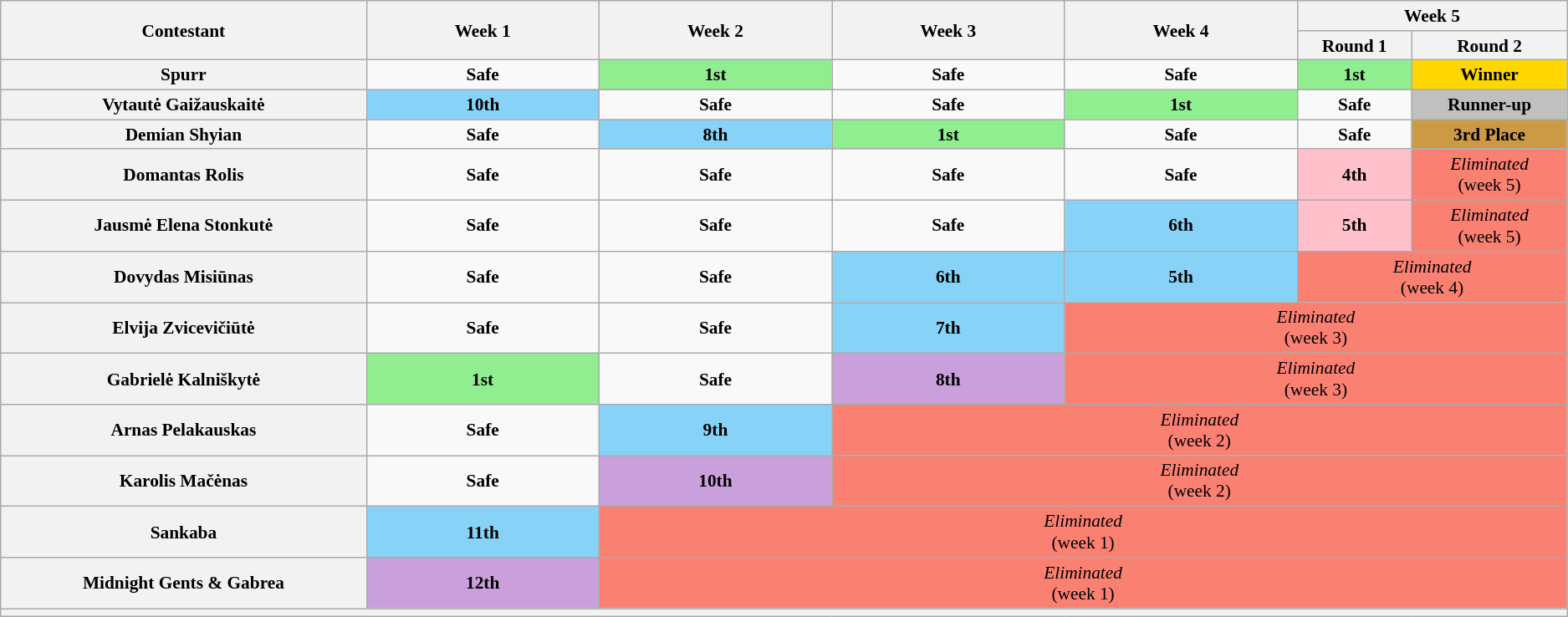<table class="wikitable" style="text-align:center; font-size:89%">
<tr>
<th rowspan="2" style="width:11%" scope="col">Contestant</th>
<th rowspan="2" style="width:7%" scope="col">Week 1</th>
<th rowspan="2" style="width:7%" scope="col">Week 2</th>
<th rowspan="2" style="width:7%" scope="col">Week 3</th>
<th rowspan="2" style="width:7%" scope="col">Week 4</th>
<th colspan="2" style="width:7%" scope="col">Week 5</th>
</tr>
<tr>
<th>Round 1</th>
<th>Round 2</th>
</tr>
<tr>
<th scope="row">Spurr</th>
<td><strong>Safe</strong></td>
<td bgcolor="lightgreen"><strong>1st</strong></td>
<td><strong>Safe</strong></td>
<td><strong>Safe</strong></td>
<td bgcolor="lightgreen"><strong>1st</strong></td>
<td bgcolor="gold"><strong>Winner</strong></td>
</tr>
<tr>
<th scope="row">Vytautė Gaižauskaitė</th>
<td bgcolor="#87D3F8"><strong>10th</strong></td>
<td><strong>Safe</strong></td>
<td><strong>Safe</strong></td>
<td bgcolor="lightgreen"><strong>1st</strong></td>
<td><strong>Safe</strong></td>
<td bgcolor="silver"><strong>Runner-up</strong></td>
</tr>
<tr>
<th scope="row">Demian Shyian</th>
<td><strong>Safe</strong></td>
<td bgcolor="#87D3F8"><strong>8th</strong></td>
<td bgcolor="lightgreen"><strong>1st</strong></td>
<td><strong>Safe</strong></td>
<td><strong>Safe</strong></td>
<td bgcolor="#c94"><strong>3rd Place</strong></td>
</tr>
<tr>
<th scope="row">Domantas Rolis</th>
<td><strong>Safe</strong></td>
<td><strong>Safe</strong></td>
<td><strong>Safe</strong></td>
<td><strong>Safe</strong></td>
<td bgcolor="pink"><strong>4th</strong></td>
<td bgcolor="salmon" colspan=1><em>Eliminated</em><br>(week 5)</td>
</tr>
<tr>
<th scope="row">Jausmė Elena Stonkutė</th>
<td><strong>Safe</strong></td>
<td><strong>Safe</strong></td>
<td><strong>Safe</strong></td>
<td bgcolor="#87D3F8"><strong>6th</strong></td>
<td bgcolor="pink"><strong>5th</strong></td>
<td bgcolor="salmon" colspan=1><em>Eliminated</em><br>(week 5)</td>
</tr>
<tr>
<th scope="row">Dovydas Misiūnas</th>
<td><strong>Safe</strong></td>
<td><strong>Safe</strong></td>
<td bgcolor="#87D3F8"><strong>6th</strong></td>
<td bgcolor="#87D3F8"><strong>5th</strong></td>
<td bgcolor="salmon" colspan=2><em>Eliminated</em><br>(week 4)</td>
</tr>
<tr>
<th scope="row">Elvija Zvicevičiūtė</th>
<td><strong>Safe</strong></td>
<td><strong>Safe</strong></td>
<td bgcolor="#87D3F8"><strong>7th</strong></td>
<td bgcolor="salmon" colspan=3><em>Eliminated</em><br>(week 3)</td>
</tr>
<tr>
<th scope="row">Gabrielė Kalniškytė</th>
<td bgcolor="lightgreen"><strong>1st</strong></td>
<td><strong>Safe</strong></td>
<td bgcolor="#C9A0DC"><strong>8th</strong></td>
<td bgcolor="salmon" colspan=3><em>Eliminated</em><br>(week 3)</td>
</tr>
<tr>
<th scope="row">Arnas Pelakauskas</th>
<td><strong>Safe</strong></td>
<td bgcolor="#87D3F8"><strong>9th</strong></td>
<td bgcolor="salmon" colspan=4><em>Eliminated</em><br>(week 2)</td>
</tr>
<tr>
<th scope="row">Karolis Mačėnas</th>
<td><strong>Safe</strong></td>
<td bgcolor="#C9A0DC"><strong>10th</strong></td>
<td bgcolor="salmon" colspan=4><em>Eliminated</em><br>(week 2)</td>
</tr>
<tr>
<th scope="row">Sankaba</th>
<td bgcolor="#87D3F8"><strong>11th</strong></td>
<td bgcolor="salmon" colspan=5><em>Eliminated</em><br>(week 1)</td>
</tr>
<tr>
<th scope="row">Midnight Gents & Gabrea</th>
<td bgcolor="#C9A0DC"><strong>12th</strong></td>
<td bgcolor="salmon" colspan=5><em>Eliminated</em><br>(week 1)</td>
</tr>
<tr>
<th colspan="7"></th>
</tr>
</table>
